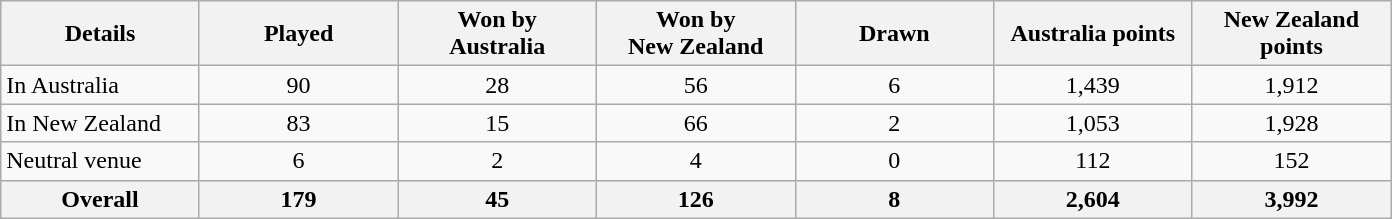<table class="wikitable sortable">
<tr>
<th width="125">Details</th>
<th width="125">Played</th>
<th width="125">Won by<br>Australia</th>
<th width="125">Won by<br>New Zealand</th>
<th width="125">Drawn</th>
<th width="125">Australia points</th>
<th width="125">New Zealand points</th>
</tr>
<tr>
<td>In Australia</td>
<td align=center>90</td>
<td align=center>28</td>
<td align=center>56</td>
<td align=center>6</td>
<td align=center>1,439</td>
<td align=center>1,912</td>
</tr>
<tr>
<td>In New Zealand</td>
<td align=center>83</td>
<td align=center>15</td>
<td align=center>66</td>
<td align=center>2</td>
<td align=center>1,053</td>
<td align=center>1,928</td>
</tr>
<tr>
<td>Neutral venue</td>
<td align=center>6</td>
<td align=center>2</td>
<td align=center>4</td>
<td align=center>0</td>
<td align=center>112</td>
<td align=center>152</td>
</tr>
<tr class="sortbottom">
<th align=center><strong>Overall</strong></th>
<th align=center><strong>179</strong></th>
<th align=center><strong>45</strong></th>
<th align=center><strong>126</strong></th>
<th align=center>8</th>
<th align=center><strong>2,604</strong></th>
<th align=center><strong>3,992</strong></th>
</tr>
</table>
